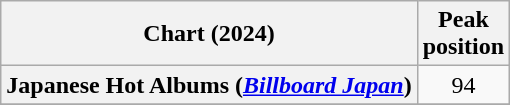<table class="wikitable sortable plainrowheaders" style="text-align:center">
<tr>
<th scope="col">Chart (2024)</th>
<th scope="col">Peak<br>position</th>
</tr>
<tr>
<th scope="row">Japanese Hot Albums (<em><a href='#'>Billboard Japan</a></em>)</th>
<td>94</td>
</tr>
<tr>
</tr>
</table>
